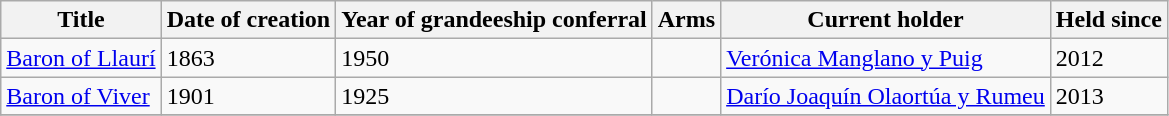<table class="wikitable sortable">
<tr>
<th>Title</th>
<th>Date of creation</th>
<th>Year of grandeeship conferral</th>
<th>Arms</th>
<th>Current holder</th>
<th>Held since</th>
</tr>
<tr>
<td><a href='#'>Baron of Llaurí</a></td>
<td>1863</td>
<td>1950</td>
<td></td>
<td><a href='#'>Verónica Manglano y Puig</a></td>
<td>2012</td>
</tr>
<tr>
<td><a href='#'>Baron of Viver</a></td>
<td>1901</td>
<td>1925</td>
<td></td>
<td><a href='#'>Darío Joaquín Olaortúa y Rumeu</a></td>
<td>2013</td>
</tr>
<tr>
</tr>
</table>
